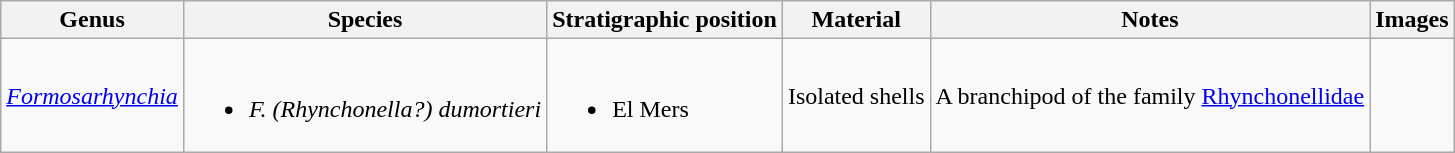<table class="wikitable">
<tr>
<th>Genus</th>
<th>Species</th>
<th>Stratigraphic position</th>
<th>Material</th>
<th>Notes</th>
<th>Images</th>
</tr>
<tr>
<td><em><a href='#'>Formosarhynchia</a></em></td>
<td><br><ul><li><em>F. (Rhynchonella?) dumortieri</em></li></ul></td>
<td><br><ul><li>El Mers</li></ul></td>
<td>Isolated shells</td>
<td>A branchipod of the family <a href='#'>Rhynchonellidae</a></td>
<td></td>
</tr>
</table>
